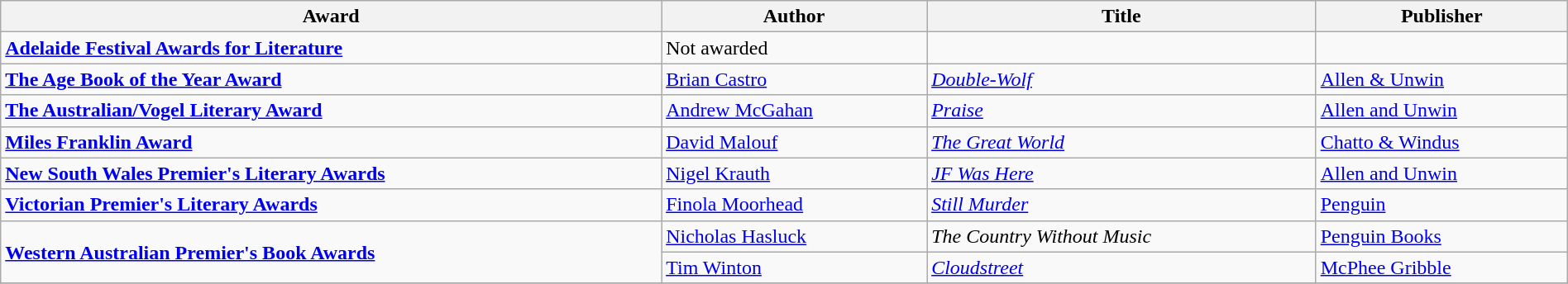<table class="wikitable" width=100%>
<tr>
<th>Award</th>
<th>Author</th>
<th>Title</th>
<th>Publisher</th>
</tr>
<tr>
<td><strong><a href='#'>Adelaide Festival Awards for Literature</a></strong></td>
<td>Not awarded</td>
<td></td>
<td></td>
</tr>
<tr>
<td><strong><a href='#'>The Age Book of the Year Award</a></strong></td>
<td><a href='#'>Brian Castro</a></td>
<td><em><a href='#'>Double-Wolf</a></em></td>
<td><a href='#'>Allen & Unwin</a></td>
</tr>
<tr>
<td><strong><a href='#'>The Australian/Vogel Literary Award</a></strong></td>
<td><a href='#'>Andrew McGahan</a></td>
<td><em><a href='#'>Praise</a></em></td>
<td><a href='#'>Allen and Unwin</a></td>
</tr>
<tr>
<td><strong><a href='#'>Miles Franklin Award</a></strong></td>
<td><a href='#'>David Malouf</a></td>
<td><em><a href='#'>The Great World</a></em></td>
<td><a href='#'>Chatto & Windus</a></td>
</tr>
<tr>
<td><strong><a href='#'>New South Wales Premier's Literary Awards</a></strong></td>
<td><a href='#'>Nigel Krauth</a></td>
<td><em><a href='#'>JF Was Here</a></em></td>
<td><a href='#'>Allen and Unwin</a></td>
</tr>
<tr>
<td><strong><a href='#'>Victorian Premier's Literary Awards</a></strong></td>
<td><a href='#'>Finola Moorhead</a></td>
<td><em><a href='#'>Still Murder</a></em></td>
<td><a href='#'>Penguin</a></td>
</tr>
<tr>
<td rowspan=2><strong><a href='#'>Western Australian Premier's Book Awards</a></strong></td>
<td><a href='#'>Nicholas Hasluck</a></td>
<td><em>The Country Without Music</em></td>
<td><a href='#'>Penguin Books</a></td>
</tr>
<tr>
<td><a href='#'>Tim Winton</a></td>
<td><em><a href='#'>Cloudstreet</a></em></td>
<td><a href='#'>McPhee Gribble</a></td>
</tr>
<tr>
</tr>
</table>
